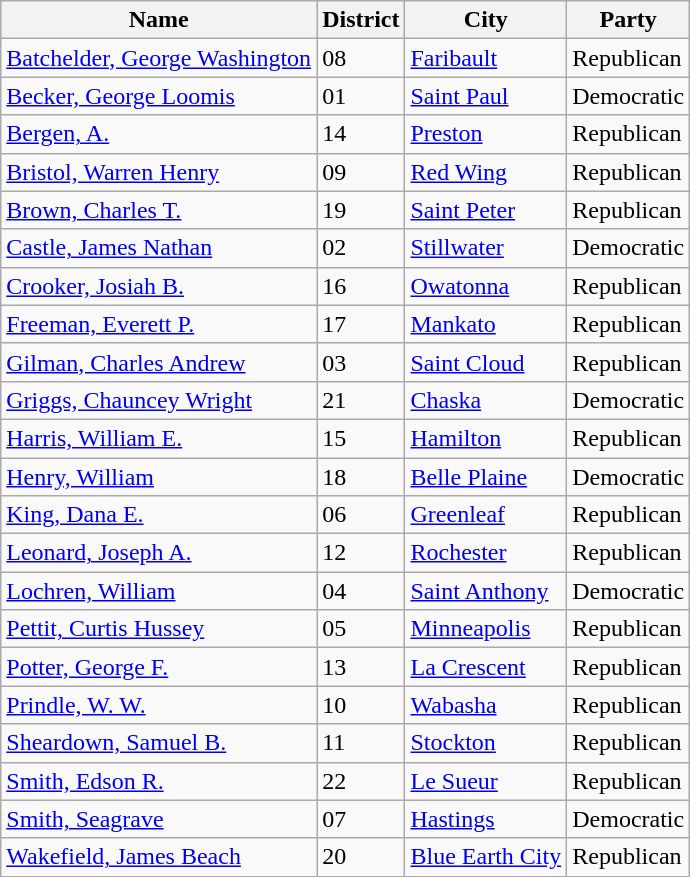<table class="wikitable sortable">
<tr>
<th>Name</th>
<th>District</th>
<th>City</th>
<th>Party</th>
</tr>
<tr>
<td><a href='#'>Batchelder, George Washington</a></td>
<td>08</td>
<td><a href='#'>Faribault</a></td>
<td>Republican</td>
</tr>
<tr>
<td><a href='#'>Becker, George Loomis</a></td>
<td>01</td>
<td><a href='#'>Saint Paul</a></td>
<td>Democratic</td>
</tr>
<tr>
<td><a href='#'>Bergen, A.</a></td>
<td>14</td>
<td><a href='#'>Preston</a></td>
<td>Republican</td>
</tr>
<tr>
<td><a href='#'>Bristol, Warren Henry</a></td>
<td>09</td>
<td><a href='#'>Red Wing</a></td>
<td>Republican</td>
</tr>
<tr>
<td><a href='#'>Brown, Charles T.</a></td>
<td>19</td>
<td><a href='#'>Saint Peter</a></td>
<td>Republican</td>
</tr>
<tr>
<td><a href='#'>Castle, James Nathan</a></td>
<td>02</td>
<td><a href='#'>Stillwater</a></td>
<td>Democratic</td>
</tr>
<tr>
<td><a href='#'>Crooker, Josiah B.</a></td>
<td>16</td>
<td><a href='#'>Owatonna</a></td>
<td>Republican</td>
</tr>
<tr>
<td><a href='#'>Freeman, Everett P.</a></td>
<td>17</td>
<td><a href='#'>Mankato</a></td>
<td>Republican</td>
</tr>
<tr>
<td><a href='#'>Gilman, Charles Andrew</a></td>
<td>03</td>
<td><a href='#'>Saint Cloud</a></td>
<td>Republican</td>
</tr>
<tr>
<td><a href='#'>Griggs, Chauncey Wright</a></td>
<td>21</td>
<td><a href='#'>Chaska</a></td>
<td>Democratic</td>
</tr>
<tr>
<td><a href='#'>Harris, William E.</a></td>
<td>15</td>
<td><a href='#'>Hamilton</a></td>
<td>Republican</td>
</tr>
<tr>
<td><a href='#'>Henry, William</a></td>
<td>18</td>
<td><a href='#'>Belle Plaine</a></td>
<td>Democratic</td>
</tr>
<tr>
<td><a href='#'>King, Dana E.</a></td>
<td>06</td>
<td><a href='#'>Greenleaf</a></td>
<td>Republican</td>
</tr>
<tr>
<td><a href='#'>Leonard, Joseph A.</a></td>
<td>12</td>
<td><a href='#'>Rochester</a></td>
<td>Republican</td>
</tr>
<tr>
<td><a href='#'>Lochren, William</a></td>
<td>04</td>
<td><a href='#'>Saint Anthony</a></td>
<td>Democratic</td>
</tr>
<tr>
<td><a href='#'>Pettit, Curtis Hussey</a></td>
<td>05</td>
<td><a href='#'>Minneapolis</a></td>
<td>Republican</td>
</tr>
<tr>
<td><a href='#'>Potter, George F.</a></td>
<td>13</td>
<td><a href='#'>La Crescent</a></td>
<td>Republican</td>
</tr>
<tr>
<td><a href='#'>Prindle, W. W.</a></td>
<td>10</td>
<td><a href='#'>Wabasha</a></td>
<td>Republican</td>
</tr>
<tr>
<td><a href='#'>Sheardown, Samuel B.</a></td>
<td>11</td>
<td><a href='#'>Stockton</a></td>
<td>Republican</td>
</tr>
<tr>
<td><a href='#'>Smith, Edson R.</a></td>
<td>22</td>
<td><a href='#'>Le Sueur</a></td>
<td>Republican</td>
</tr>
<tr>
<td><a href='#'>Smith, Seagrave</a></td>
<td>07</td>
<td><a href='#'>Hastings</a></td>
<td>Democratic</td>
</tr>
<tr>
<td><a href='#'>Wakefield, James Beach</a></td>
<td>20</td>
<td><a href='#'>Blue Earth City</a></td>
<td>Republican</td>
</tr>
</table>
